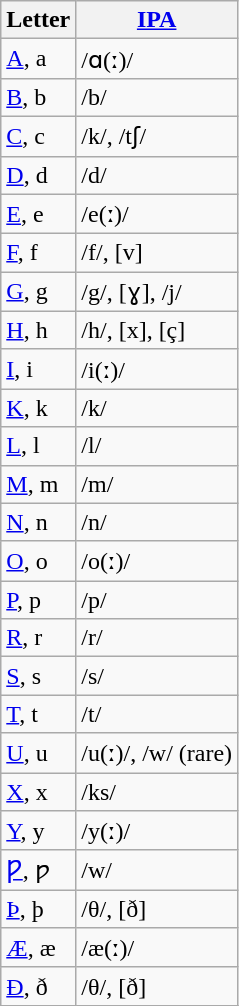<table class="wikitable">
<tr>
<th>Letter</th>
<th><a href='#'>IPA</a></th>
</tr>
<tr>
<td><a href='#'>A</a>, a</td>
<td>/ɑ(ː)/</td>
</tr>
<tr>
<td><a href='#'>B</a>, b</td>
<td>/b/</td>
</tr>
<tr>
<td><a href='#'>C</a>, c</td>
<td>/k/, /tʃ/</td>
</tr>
<tr>
<td><a href='#'>D</a>, d</td>
<td>/d/</td>
</tr>
<tr>
<td><a href='#'>E</a>, e</td>
<td>/e(ː)/</td>
</tr>
<tr>
<td><a href='#'>F</a>, f</td>
<td>/f/, [v]</td>
</tr>
<tr>
<td><a href='#'>G</a>, g</td>
<td>/g/, [ɣ], /j/</td>
</tr>
<tr>
<td><a href='#'>H</a>, h</td>
<td>/h/, [x], [ç]</td>
</tr>
<tr>
<td><a href='#'>I</a>, i</td>
<td>/i(ː)/</td>
</tr>
<tr>
<td><a href='#'>K</a>, k</td>
<td>/k/</td>
</tr>
<tr>
<td><a href='#'>L</a>, l</td>
<td>/l/</td>
</tr>
<tr>
<td><a href='#'>M</a>, m</td>
<td>/m/</td>
</tr>
<tr>
<td><a href='#'>N</a>, n</td>
<td>/n/</td>
</tr>
<tr>
<td><a href='#'>O</a>, o</td>
<td>/o(ː)/</td>
</tr>
<tr>
<td><a href='#'>P</a>, p</td>
<td>/p/</td>
</tr>
<tr>
<td><a href='#'>R</a>, r</td>
<td>/r/</td>
</tr>
<tr>
<td><a href='#'>S</a>, s</td>
<td>/s/</td>
</tr>
<tr>
<td><a href='#'>T</a>, t</td>
<td>/t/</td>
</tr>
<tr>
<td><a href='#'>U</a>, u</td>
<td>/u(ː)/, /w/ (rare)</td>
</tr>
<tr>
<td><a href='#'>X</a>, x</td>
<td>/ks/</td>
</tr>
<tr>
<td><a href='#'>Y</a>, y</td>
<td>/y(ː)/</td>
</tr>
<tr>
<td><a href='#'>Ƿ</a>, ƿ</td>
<td>/w/</td>
</tr>
<tr>
<td><a href='#'>Þ</a>, þ</td>
<td>/θ/, [ð]</td>
</tr>
<tr>
<td><a href='#'>Æ</a>, æ</td>
<td>/æ(ː)/</td>
</tr>
<tr>
<td><a href='#'>Ð</a>, ð</td>
<td>/θ/, [ð]</td>
</tr>
<tr>
</tr>
</table>
